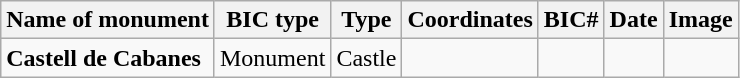<table class="wikitable">
<tr>
<th>Name of monument</th>
<th>BIC type</th>
<th>Type</th>
<th>Coordinates</th>
<th>BIC#</th>
<th>Date</th>
<th>Image</th>
</tr>
<tr>
<td><strong>Castell de Cabanes</strong></td>
<td>Monument</td>
<td>Castle</td>
<td></td>
<td></td>
<td></td>
<td></td>
</tr>
</table>
